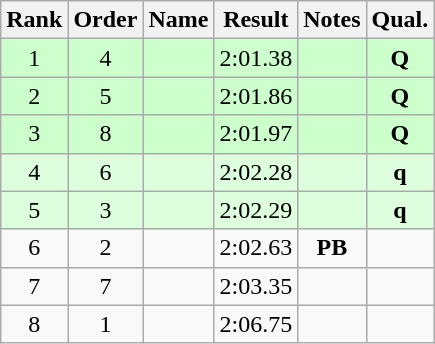<table class="wikitable sortable" style="text-align:center">
<tr>
<th>Rank</th>
<th>Order</th>
<th>Name</th>
<th>Result</th>
<th>Notes</th>
<th>Qual.</th>
</tr>
<tr style="background:#cfc;">
<td>1</td>
<td>4</td>
<td align="left"></td>
<td>2:01.38</td>
<td></td>
<td><strong>Q</strong></td>
</tr>
<tr style="background:#cfc;">
<td>2</td>
<td>5</td>
<td align="left"></td>
<td>2:01.86</td>
<td></td>
<td><strong>Q</strong></td>
</tr>
<tr style="background:#cfc;">
<td>3</td>
<td>8</td>
<td align="left"></td>
<td>2:01.97</td>
<td></td>
<td><strong>Q</strong></td>
</tr>
<tr style="background:#dfd;">
<td>4</td>
<td>6</td>
<td align="left"></td>
<td>2:02.28</td>
<td></td>
<td><strong>q</strong></td>
</tr>
<tr style="background:#dfd;">
<td>5</td>
<td>3</td>
<td align="left"></td>
<td>2:02.29</td>
<td></td>
<td><strong>q</strong></td>
</tr>
<tr>
<td>6</td>
<td>2</td>
<td align="left"></td>
<td>2:02.63</td>
<td><strong>PB</strong></td>
<td></td>
</tr>
<tr>
<td>7</td>
<td>7</td>
<td align="left"></td>
<td>2:03.35</td>
<td></td>
<td></td>
</tr>
<tr>
<td>8</td>
<td>1</td>
<td align="left"></td>
<td>2:06.75</td>
<td></td>
<td></td>
</tr>
</table>
